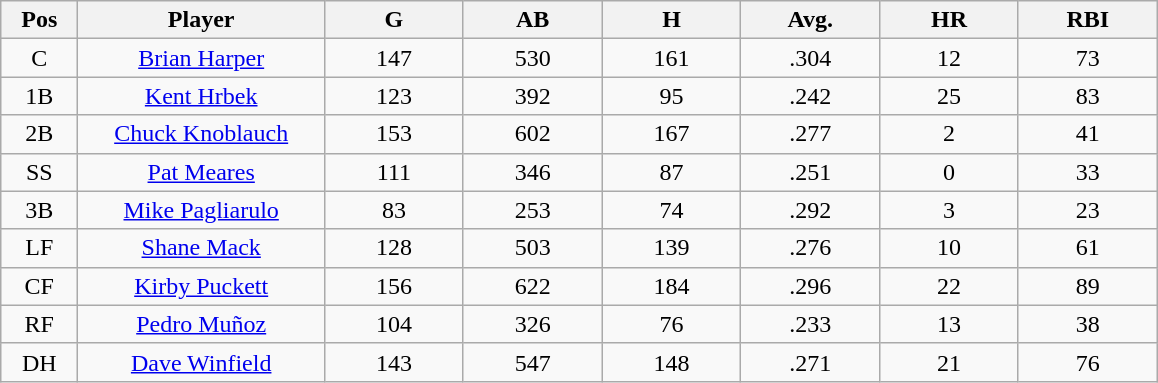<table class="wikitable sortable">
<tr>
<th bgcolor="#DDDDFF" width="5%">Pos</th>
<th bgcolor="#DDDDFF" width="16%">Player</th>
<th bgcolor="#DDDDFF" width="9%">G</th>
<th bgcolor="#DDDDFF" width="9%">AB</th>
<th bgcolor="#DDDDFF" width="9%">H</th>
<th bgcolor="#DDDDFF" width="9%">Avg.</th>
<th bgcolor="#DDDDFF" width="9%">HR</th>
<th bgcolor="#DDDDFF" width="9%">RBI</th>
</tr>
<tr align="center">
<td>C</td>
<td><a href='#'>Brian Harper</a></td>
<td>147</td>
<td>530</td>
<td>161</td>
<td>.304</td>
<td>12</td>
<td>73</td>
</tr>
<tr align=center>
<td>1B</td>
<td><a href='#'>Kent Hrbek</a></td>
<td>123</td>
<td>392</td>
<td>95</td>
<td>.242</td>
<td>25</td>
<td>83</td>
</tr>
<tr align=center>
<td>2B</td>
<td><a href='#'>Chuck Knoblauch</a></td>
<td>153</td>
<td>602</td>
<td>167</td>
<td>.277</td>
<td>2</td>
<td>41</td>
</tr>
<tr align=center>
<td>SS</td>
<td><a href='#'>Pat Meares</a></td>
<td>111</td>
<td>346</td>
<td>87</td>
<td>.251</td>
<td>0</td>
<td>33</td>
</tr>
<tr align=center>
<td>3B</td>
<td><a href='#'>Mike Pagliarulo</a></td>
<td>83</td>
<td>253</td>
<td>74</td>
<td>.292</td>
<td>3</td>
<td>23</td>
</tr>
<tr align=center>
<td>LF</td>
<td><a href='#'>Shane Mack</a></td>
<td>128</td>
<td>503</td>
<td>139</td>
<td>.276</td>
<td>10</td>
<td>61</td>
</tr>
<tr align=center>
<td>CF</td>
<td><a href='#'>Kirby Puckett</a></td>
<td>156</td>
<td>622</td>
<td>184</td>
<td>.296</td>
<td>22</td>
<td>89</td>
</tr>
<tr align="center">
<td>RF</td>
<td><a href='#'>Pedro Muñoz</a></td>
<td>104</td>
<td>326</td>
<td>76</td>
<td>.233</td>
<td>13</td>
<td>38</td>
</tr>
<tr align="center">
<td>DH</td>
<td><a href='#'>Dave Winfield</a></td>
<td>143</td>
<td>547</td>
<td>148</td>
<td>.271</td>
<td>21</td>
<td>76</td>
</tr>
</table>
